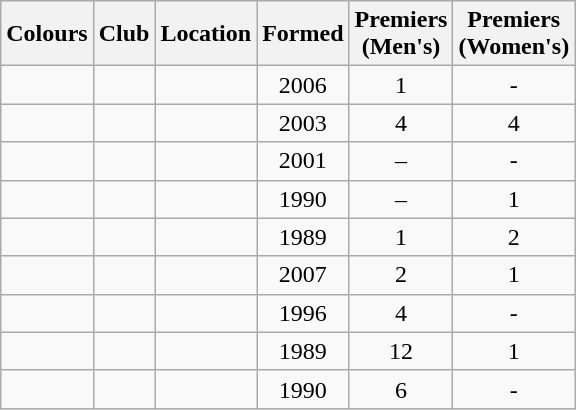<table class="wikitable sortable" style=text-align:center>
<tr>
<th>Colours</th>
<th>Club</th>
<th>Location</th>
<th>Formed</th>
<th>Premiers<br>(Men's)</th>
<th>Premiers<br>(Women's)</th>
</tr>
<tr>
<td></td>
<td></td>
<td></td>
<td>2006</td>
<td>1</td>
<td>-</td>
</tr>
<tr>
<td></td>
<td></td>
<td></td>
<td>2003</td>
<td>4</td>
<td>4</td>
</tr>
<tr>
<td></td>
<td></td>
<td></td>
<td>2001</td>
<td>–</td>
<td>-</td>
</tr>
<tr>
<td></td>
<td></td>
<td></td>
<td>1990</td>
<td>–</td>
<td>1</td>
</tr>
<tr>
<td></td>
<td></td>
<td></td>
<td>1989</td>
<td>1</td>
<td>2</td>
</tr>
<tr>
<td></td>
<td></td>
<td></td>
<td>2007</td>
<td>2</td>
<td>1</td>
</tr>
<tr>
<td></td>
<td></td>
<td></td>
<td>1996</td>
<td>4</td>
<td>-</td>
</tr>
<tr>
<td></td>
<td></td>
<td></td>
<td>1989</td>
<td>12</td>
<td>1</td>
</tr>
<tr>
<td></td>
<td></td>
<td></td>
<td>1990</td>
<td>6</td>
<td>-</td>
</tr>
</table>
